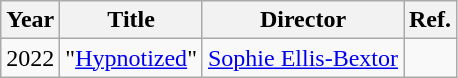<table class="wikitable">
<tr>
<th>Year</th>
<th>Title</th>
<th>Director</th>
<th>Ref.</th>
</tr>
<tr>
<td>2022</td>
<td>"<a href='#'>Hypnotized</a>"</td>
<td><a href='#'>Sophie Ellis-Bextor</a></td>
<td></td>
</tr>
</table>
